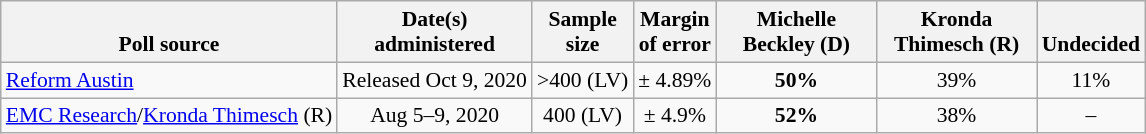<table class="wikitable" style="font-size:90%;text-align:center;">
<tr valign=bottom>
<th>Poll source</th>
<th>Date(s)<br>administered</th>
<th>Sample<br>size</th>
<th>Margin<br>of error</th>
<th style="width:100px;">Michelle<br>Beckley (D)</th>
<th style="width:100px;">Kronda<br>Thimesch (R)</th>
<th>Undecided</th>
</tr>
<tr>
<td style="text-align:left;"><a href='#'>Reform Austin</a></td>
<td>Released Oct 9, 2020</td>
<td>>400 (LV)</td>
<td>± 4.89%</td>
<td><strong>50%</strong></td>
<td>39%</td>
<td>11%</td>
</tr>
<tr>
<td style="text-align:left;"><a href='#'>EMC Research</a>/<a href='#'>Kronda Thimesch</a> (R)</td>
<td>Aug 5–9, 2020</td>
<td>400 (LV)</td>
<td>± 4.9%</td>
<td><strong>52%</strong></td>
<td>38%</td>
<td>–</td>
</tr>
</table>
